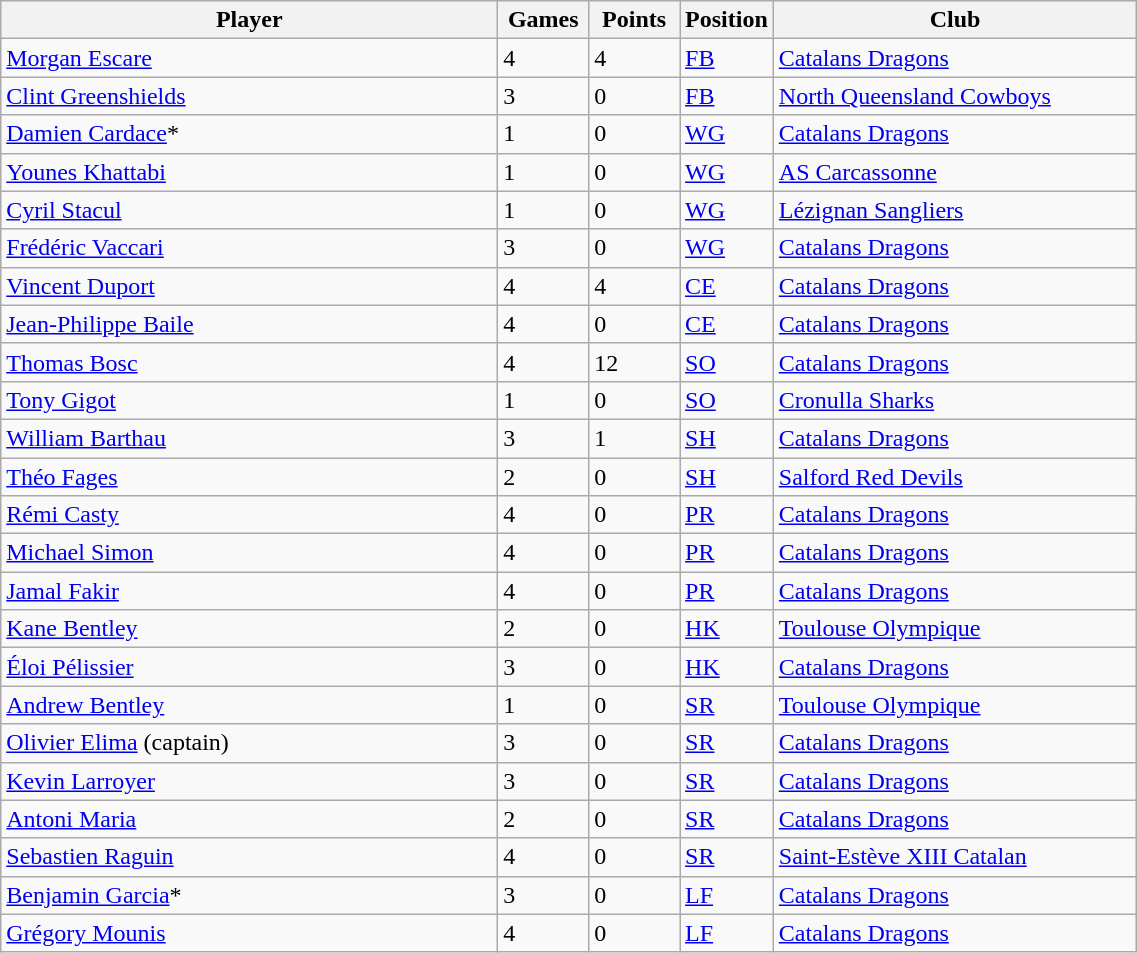<table class="wikitable" style="width:60%;text-align:left">
<tr bgcolor=#FFFFFF>
<th !width=22%>Player</th>
<th width=8%>Games</th>
<th width=8%>Points</th>
<th width=8%>Position</th>
<th width=32%>Club</th>
</tr>
<tr>
<td><a href='#'>Morgan Escare</a></td>
<td>4</td>
<td>4</td>
<td><a href='#'>FB</a></td>
<td> <a href='#'>Catalans Dragons</a></td>
</tr>
<tr>
<td><a href='#'>Clint Greenshields</a></td>
<td>3</td>
<td>0</td>
<td><a href='#'>FB</a></td>
<td> <a href='#'>North Queensland Cowboys</a></td>
</tr>
<tr>
<td><a href='#'>Damien Cardace</a>*</td>
<td>1</td>
<td>0</td>
<td><a href='#'>WG</a></td>
<td> <a href='#'>Catalans Dragons</a></td>
</tr>
<tr>
<td><a href='#'>Younes Khattabi</a></td>
<td>1</td>
<td>0</td>
<td><a href='#'>WG</a></td>
<td> <a href='#'>AS Carcassonne</a></td>
</tr>
<tr>
<td><a href='#'>Cyril Stacul</a></td>
<td>1</td>
<td>0</td>
<td><a href='#'>WG</a></td>
<td> <a href='#'>Lézignan Sangliers</a></td>
</tr>
<tr>
<td><a href='#'>Frédéric Vaccari</a></td>
<td>3</td>
<td>0</td>
<td><a href='#'>WG</a></td>
<td> <a href='#'>Catalans Dragons</a></td>
</tr>
<tr>
<td><a href='#'>Vincent Duport</a></td>
<td>4</td>
<td>4</td>
<td><a href='#'>CE</a></td>
<td> <a href='#'>Catalans Dragons</a></td>
</tr>
<tr>
<td><a href='#'>Jean-Philippe Baile</a></td>
<td>4</td>
<td>0</td>
<td><a href='#'>CE</a></td>
<td> <a href='#'>Catalans Dragons</a></td>
</tr>
<tr>
<td><a href='#'>Thomas Bosc</a></td>
<td>4</td>
<td>12</td>
<td><a href='#'>SO</a></td>
<td> <a href='#'>Catalans Dragons</a></td>
</tr>
<tr>
<td><a href='#'>Tony Gigot</a></td>
<td>1</td>
<td>0</td>
<td><a href='#'>SO</a></td>
<td> <a href='#'>Cronulla Sharks</a></td>
</tr>
<tr>
<td><a href='#'>William Barthau</a></td>
<td>3</td>
<td>1</td>
<td><a href='#'>SH</a></td>
<td> <a href='#'>Catalans Dragons</a></td>
</tr>
<tr>
<td><a href='#'>Théo Fages</a></td>
<td>2</td>
<td>0</td>
<td><a href='#'>SH</a></td>
<td> <a href='#'>Salford Red Devils</a></td>
</tr>
<tr>
<td><a href='#'>Rémi Casty</a></td>
<td>4</td>
<td>0</td>
<td><a href='#'>PR</a></td>
<td> <a href='#'>Catalans Dragons</a></td>
</tr>
<tr>
<td><a href='#'>Michael Simon</a></td>
<td>4</td>
<td>0</td>
<td><a href='#'>PR</a></td>
<td> <a href='#'>Catalans Dragons</a></td>
</tr>
<tr>
<td><a href='#'>Jamal Fakir</a></td>
<td>4</td>
<td>0</td>
<td><a href='#'>PR</a></td>
<td> <a href='#'>Catalans Dragons</a></td>
</tr>
<tr>
<td><a href='#'>Kane Bentley</a></td>
<td>2</td>
<td>0</td>
<td><a href='#'>HK</a></td>
<td> <a href='#'>Toulouse Olympique</a></td>
</tr>
<tr>
<td><a href='#'>Éloi Pélissier</a></td>
<td>3</td>
<td>0</td>
<td><a href='#'>HK</a></td>
<td> <a href='#'>Catalans Dragons</a></td>
</tr>
<tr>
<td><a href='#'>Andrew Bentley</a></td>
<td>1</td>
<td>0</td>
<td><a href='#'>SR</a></td>
<td> <a href='#'>Toulouse Olympique</a></td>
</tr>
<tr>
<td><a href='#'>Olivier Elima</a> (captain)</td>
<td>3</td>
<td>0</td>
<td><a href='#'>SR</a></td>
<td> <a href='#'>Catalans Dragons</a></td>
</tr>
<tr>
<td><a href='#'>Kevin Larroyer</a></td>
<td>3</td>
<td>0</td>
<td><a href='#'>SR</a></td>
<td> <a href='#'>Catalans Dragons</a></td>
</tr>
<tr>
<td><a href='#'>Antoni Maria</a></td>
<td>2</td>
<td>0</td>
<td><a href='#'>SR</a></td>
<td> <a href='#'>Catalans Dragons</a></td>
</tr>
<tr>
<td><a href='#'>Sebastien Raguin</a></td>
<td>4</td>
<td>0</td>
<td><a href='#'>SR</a></td>
<td> <a href='#'>Saint-Estève XIII Catalan</a></td>
</tr>
<tr>
<td><a href='#'>Benjamin Garcia</a>*</td>
<td>3</td>
<td>0</td>
<td><a href='#'>LF</a></td>
<td> <a href='#'>Catalans Dragons</a></td>
</tr>
<tr>
<td><a href='#'>Grégory Mounis</a></td>
<td>4</td>
<td>0</td>
<td><a href='#'>LF</a></td>
<td> <a href='#'>Catalans Dragons</a></td>
</tr>
</table>
